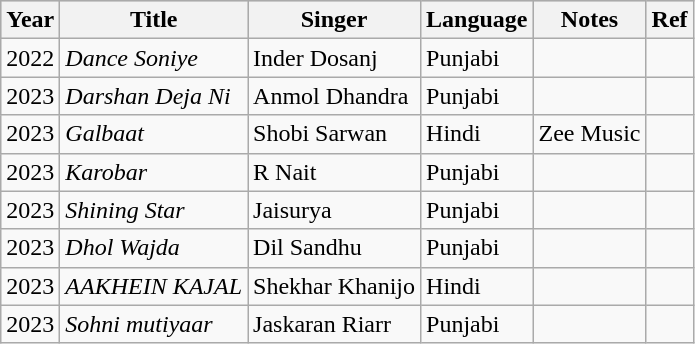<table class="wikitable plainrowheaders sortable">
<tr style="background:#ccc; text-align:center;">
<th scope="col">Year</th>
<th scope="col">Title</th>
<th scope="col">Singer</th>
<th scope="col" class="sortable">Language</th>
<th scope="col" class="sortable">Notes</th>
<th scope="col" class="sortable">Ref</th>
</tr>
<tr>
<td>2022</td>
<td><em>Dance Soniye</em></td>
<td>Inder Dosanj</td>
<td>Punjabi</td>
<td></td>
<td></td>
</tr>
<tr>
<td>2023</td>
<td><em>Darshan Deja Ni</em></td>
<td>Anmol Dhandra</td>
<td>Punjabi</td>
<td></td>
<td></td>
</tr>
<tr>
<td>2023</td>
<td><em>Galbaat</em></td>
<td>Shobi Sarwan</td>
<td>Hindi</td>
<td>Zee Music</td>
<td></td>
</tr>
<tr>
<td>2023</td>
<td><em>Karobar</em></td>
<td>R Nait</td>
<td>Punjabi</td>
<td></td>
<td></td>
</tr>
<tr>
<td>2023</td>
<td><em>Shining Star</em></td>
<td>Jaisurya</td>
<td>Punjabi</td>
<td></td>
<td></td>
</tr>
<tr>
<td>2023</td>
<td><em>Dhol Wajda</em></td>
<td>Dil Sandhu</td>
<td>Punjabi</td>
<td></td>
<td></td>
</tr>
<tr>
<td>2023</td>
<td><em>AAKHEIN KAJAL</em></td>
<td>Shekhar Khanijo</td>
<td>Hindi</td>
<td></td>
<td></td>
</tr>
<tr>
<td>2023</td>
<td><em>Sohni mutiyaar </em></td>
<td>Jaskaran Riarr</td>
<td>Punjabi</td>
<td></td>
<td></td>
</tr>
</table>
